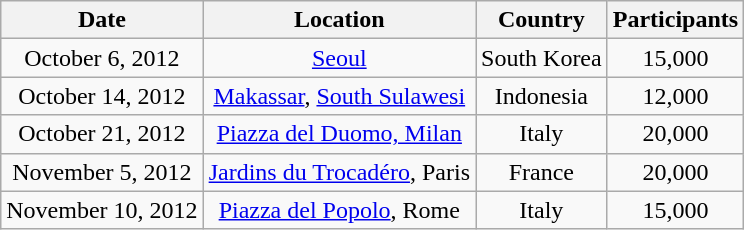<table class="wikitable" style="text-align:center">
<tr>
<th>Date</th>
<th>Location</th>
<th>Country</th>
<th>Participants</th>
</tr>
<tr>
<td>October 6, 2012</td>
<td><a href='#'>Seoul</a></td>
<td>South Korea</td>
<td>15,000</td>
</tr>
<tr>
<td>October 14, 2012</td>
<td><a href='#'>Makassar</a>, <a href='#'>South Sulawesi</a></td>
<td>Indonesia</td>
<td>12,000</td>
</tr>
<tr>
<td>October 21, 2012</td>
<td><a href='#'>Piazza del Duomo, Milan</a></td>
<td>Italy</td>
<td>20,000</td>
</tr>
<tr>
<td>November 5, 2012</td>
<td><a href='#'>Jardins du Trocadéro</a>, Paris</td>
<td>France</td>
<td>20,000</td>
</tr>
<tr>
<td>November 10, 2012</td>
<td><a href='#'>Piazza del Popolo</a>, Rome</td>
<td>Italy</td>
<td>15,000</td>
</tr>
</table>
